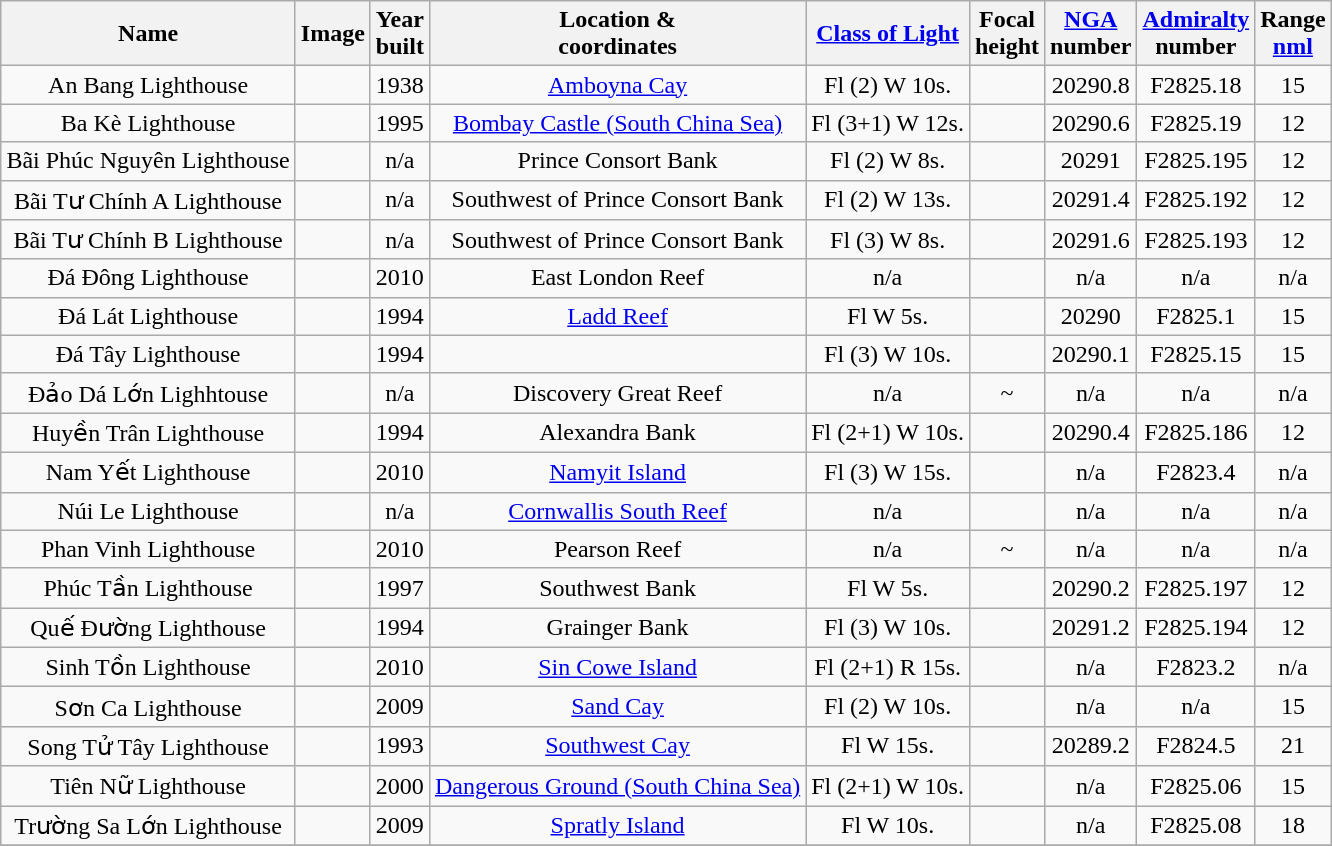<table class="wikitable sortable" style="margin:auto;text-align:center">
<tr>
<th>Name</th>
<th>Image</th>
<th>Year<br>built</th>
<th>Location &<br> coordinates</th>
<th><a href='#'>Class of Light</a></th>
<th>Focal<br>height</th>
<th><a href='#'>NGA</a><br>number</th>
<th><a href='#'>Admiralty</a><br>number</th>
<th>Range<br><a href='#'>nml</a></th>
</tr>
<tr>
<td>An Bang Lighthouse</td>
<td></td>
<td>1938</td>
<td><a href='#'>Amboyna Cay</a><br> </td>
<td>Fl (2) W 10s.</td>
<td></td>
<td>20290.8</td>
<td>F2825.18</td>
<td>15</td>
</tr>
<tr>
<td>Ba Kè Lighthouse</td>
<td></td>
<td>1995</td>
<td><a href='#'>Bombay Castle (South China Sea)</a><br> </td>
<td>Fl (3+1) W 12s.</td>
<td></td>
<td>20290.6</td>
<td>F2825.19</td>
<td>12</td>
</tr>
<tr>
<td>Bãi Phúc Nguyên Lighthouse</td>
<td> </td>
<td>n/a</td>
<td>Prince Consort Bank<br> </td>
<td>Fl (2) W 8s.</td>
<td></td>
<td>20291</td>
<td>F2825.195</td>
<td>12</td>
</tr>
<tr>
<td>Bãi Tư Chính A Lighthouse</td>
<td></td>
<td>n/a</td>
<td>Southwest of Prince Consort Bank<br> </td>
<td>Fl (2) W 13s.</td>
<td></td>
<td>20291.4</td>
<td>F2825.192</td>
<td>12</td>
</tr>
<tr>
<td>Bãi Tư Chính B Lighthouse</td>
<td></td>
<td>n/a</td>
<td>Southwest of Prince Consort Bank<br> </td>
<td>Fl (3) W 8s.</td>
<td></td>
<td>20291.6</td>
<td>F2825.193</td>
<td>12</td>
</tr>
<tr>
<td>Đá Đông Lighthouse</td>
<td> </td>
<td>2010</td>
<td>East London Reef<br> </td>
<td>n/a</td>
<td></td>
<td>n/a</td>
<td>n/a</td>
<td>n/a</td>
</tr>
<tr>
<td>Đá Lát Lighthouse</td>
<td></td>
<td>1994</td>
<td><a href='#'>Ladd Reef</a><br> </td>
<td>Fl W 5s.</td>
<td></td>
<td>20290</td>
<td>F2825.1</td>
<td>15</td>
</tr>
<tr>
<td>Đá Tây Lighthouse</td>
<td></td>
<td>1994</td>
<td></td>
<td>Fl (3) W 10s.</td>
<td></td>
<td>20290.1</td>
<td>F2825.15</td>
<td>15</td>
</tr>
<tr>
<td>Đảo Dá Lớn Lighhtouse</td>
<td> </td>
<td>n/a</td>
<td>Discovery Great Reef<br> </td>
<td>n/a</td>
<td>~ </td>
<td>n/a</td>
<td>n/a</td>
<td>n/a</td>
</tr>
<tr>
<td>Huyền Trân Lighthouse</td>
<td></td>
<td>1994</td>
<td>Alexandra Bank<br> </td>
<td>Fl (2+1) W 10s.</td>
<td></td>
<td>20290.4</td>
<td>F2825.186</td>
<td>12</td>
</tr>
<tr>
<td>Nam Yết Lighthouse</td>
<td></td>
<td>2010</td>
<td><a href='#'>Namyit Island</a><br> </td>
<td>Fl (3) W 15s.</td>
<td></td>
<td>n/a</td>
<td>F2823.4</td>
<td>n/a</td>
</tr>
<tr>
<td>Núi Le Lighthouse</td>
<td> </td>
<td>n/a</td>
<td><a href='#'>Cornwallis South Reef</a><br> </td>
<td>n/a</td>
<td></td>
<td>n/a</td>
<td>n/a</td>
<td>n/a</td>
</tr>
<tr>
<td>Phan Vinh Lighthouse</td>
<td></td>
<td>2010</td>
<td>Pearson Reef<br> </td>
<td>n/a</td>
<td>~ </td>
<td>n/a</td>
<td>n/a</td>
<td>n/a</td>
</tr>
<tr>
<td>Phúc Tần Lighthouse</td>
<td></td>
<td>1997</td>
<td>Southwest Bank<br> </td>
<td>Fl W 5s.</td>
<td></td>
<td>20290.2</td>
<td>F2825.197</td>
<td>12</td>
</tr>
<tr>
<td>Quế Đường Lighthouse</td>
<td></td>
<td>1994</td>
<td>Grainger Bank<br> </td>
<td>Fl (3) W 10s.</td>
<td></td>
<td>20291.2</td>
<td>F2825.194</td>
<td>12</td>
</tr>
<tr>
<td>Sinh Tồn Lighthouse</td>
<td></td>
<td>2010</td>
<td><a href='#'>Sin Cowe Island</a><br> </td>
<td>Fl (2+1) R 15s.</td>
<td></td>
<td>n/a</td>
<td>F2823.2</td>
<td>n/a</td>
</tr>
<tr>
<td>Sơn Ca Lighthouse</td>
<td></td>
<td>2009</td>
<td><a href='#'>Sand Cay</a><br> </td>
<td>Fl (2) W 10s.</td>
<td></td>
<td>n/a</td>
<td>n/a</td>
<td>15</td>
</tr>
<tr>
<td>Song Tử Tây Lighthouse</td>
<td></td>
<td>1993</td>
<td><a href='#'>Southwest Cay</a><br> </td>
<td>Fl W 15s.</td>
<td></td>
<td>20289.2</td>
<td>F2824.5</td>
<td>21</td>
</tr>
<tr>
<td>Tiên Nữ Lighthouse</td>
<td></td>
<td>2000</td>
<td><a href='#'>Dangerous Ground (South China Sea)</a><br> </td>
<td>Fl (2+1) W 10s.</td>
<td></td>
<td>n/a</td>
<td>F2825.06</td>
<td>15</td>
</tr>
<tr>
<td>Trường Sa Lớn Lighthouse</td>
<td></td>
<td>2009</td>
<td><a href='#'>Spratly Island</a><br> </td>
<td>Fl W 10s.</td>
<td></td>
<td>n/a</td>
<td>F2825.08</td>
<td>18</td>
</tr>
<tr>
</tr>
</table>
